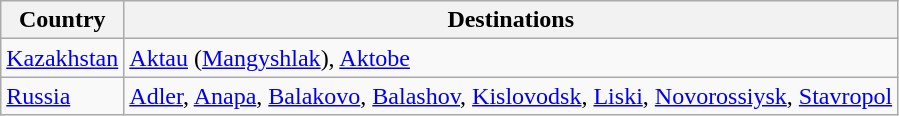<table class="wikitable">
<tr>
<th>Country</th>
<th>Destinations</th>
</tr>
<tr>
<td> <a href='#'>Kazakhstan</a></td>
<td><a href='#'>Aktau</a> (<a href='#'>Mangyshlak</a>), <a href='#'>Aktobe</a></td>
</tr>
<tr>
<td> <a href='#'>Russia</a></td>
<td><a href='#'>Adler</a>, <a href='#'>Anapa</a>, <a href='#'>Balakovo</a>, <a href='#'>Balashov</a>, <a href='#'>Kislovodsk</a>, <a href='#'>Liski</a>, <a href='#'>Novorossiysk</a>, <a href='#'>Stavropol</a></td>
</tr>
</table>
